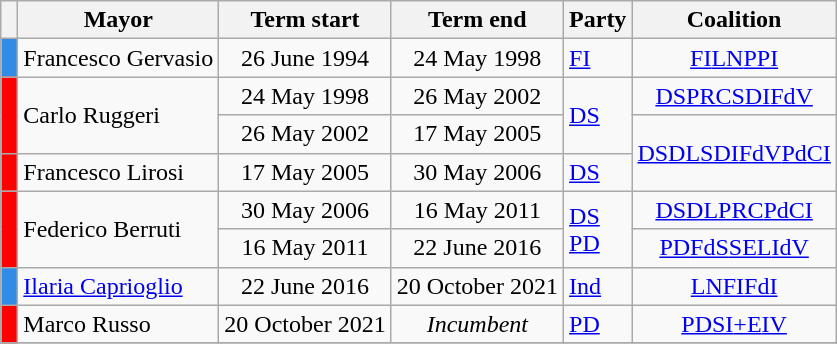<table class="wikitable">
<tr>
<th class=unsortable> </th>
<th>Mayor</th>
<th>Term start</th>
<th>Term end</th>
<th>Party</th>
<th>Coalition</th>
</tr>
<tr>
<th style="background:#318CE7;"></th>
<td>Francesco Gervasio</td>
<td align=center>26 June 1994</td>
<td align=center>24 May 1998</td>
<td><a href='#'>FI</a></td>
<td align=center><a href='#'>FI</a><a href='#'>LN</a><a href='#'>PPI</a></td>
</tr>
<tr>
<th rowspan=2 style="background:#FF0000;"></th>
<td rowspan=2>Carlo Ruggeri</td>
<td align=center>24 May 1998</td>
<td align=center>26 May 2002</td>
<td rowspan=2><a href='#'>DS</a></td>
<td align=center><a href='#'>DS</a><a href='#'>PRC</a><a href='#'>SDI</a><a href='#'>FdV</a></td>
</tr>
<tr>
<td align=center>26 May 2002</td>
<td align=center>17 May 2005</td>
<td align=center rowspan=2><a href='#'>DS</a><a href='#'>DL</a><a href='#'>SDI</a><a href='#'>FdV</a><a href='#'>PdCI</a></td>
</tr>
<tr>
<th style="background:#FF0000;"></th>
<td>Francesco Lirosi</td>
<td align=center>17 May 2005</td>
<td align=center>30 May 2006</td>
<td><a href='#'>DS</a></td>
</tr>
<tr>
<th rowspan=2 style="background:#FF0000;"></th>
<td rowspan=2>Federico Berruti</td>
<td align=center>30 May 2006</td>
<td align=center>16 May 2011</td>
<td rowspan=2><a href='#'>DS</a><br><a href='#'>PD</a></td>
<td align=center><a href='#'>DS</a><a href='#'>DL</a><a href='#'>PRC</a><a href='#'>PdCI</a></td>
</tr>
<tr>
<td align=center>16 May 2011</td>
<td align=center>22 June 2016</td>
<td align=center><a href='#'>PD</a><a href='#'>FdS</a><a href='#'>SEL</a><a href='#'>IdV</a></td>
</tr>
<tr>
<th style="background:#318CE7;"></th>
<td><a href='#'>Ilaria Caprioglio</a></td>
<td align=center>22 June 2016</td>
<td align=center>20 October 2021</td>
<td><a href='#'>Ind</a></td>
<td align=center><a href='#'>LN</a><a href='#'>FI</a><a href='#'>FdI</a></td>
</tr>
<tr>
<th style="background:#FF0000;"></th>
<td>Marco Russo</td>
<td align=center>20 October 2021</td>
<td align=center><em>Incumbent</em></td>
<td><a href='#'>PD</a></td>
<td align=center><a href='#'>PD</a><a href='#'>SI</a><a href='#'>+E</a><a href='#'>IV</a></td>
</tr>
<tr>
</tr>
</table>
